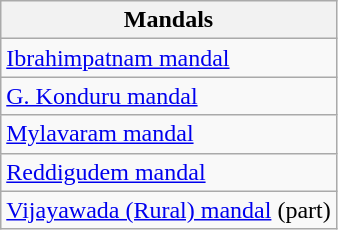<table class="wikitable sortable static-row-numbers static-row-header-hash">
<tr>
<th>Mandals</th>
</tr>
<tr>
<td><a href='#'>Ibrahimpatnam mandal</a></td>
</tr>
<tr>
<td><a href='#'>G. Konduru mandal</a></td>
</tr>
<tr>
<td><a href='#'>Mylavaram mandal</a></td>
</tr>
<tr>
<td><a href='#'>Reddigudem mandal</a></td>
</tr>
<tr>
<td><a href='#'>Vijayawada (Rural) mandal</a> (part)</td>
</tr>
</table>
